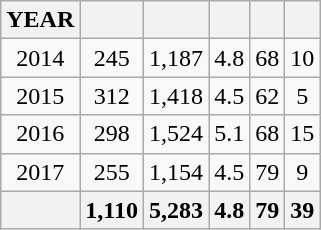<table class="wikitable" style="text-align:center">
<tr>
<th>YEAR</th>
<th></th>
<th></th>
<th></th>
<th></th>
<th></th>
</tr>
<tr>
<td>2014</td>
<td>245</td>
<td>1,187</td>
<td>4.8</td>
<td>68</td>
<td>10</td>
</tr>
<tr>
<td>2015</td>
<td>312</td>
<td>1,418</td>
<td>4.5</td>
<td>62</td>
<td>5</td>
</tr>
<tr>
<td>2016</td>
<td>298</td>
<td>1,524</td>
<td>5.1</td>
<td>68</td>
<td>15</td>
</tr>
<tr>
<td>2017</td>
<td>255</td>
<td>1,154</td>
<td>4.5</td>
<td>79</td>
<td>9</td>
</tr>
<tr>
<th></th>
<th>1,110</th>
<th>5,283</th>
<th>4.8</th>
<th>79</th>
<th>39</th>
</tr>
</table>
